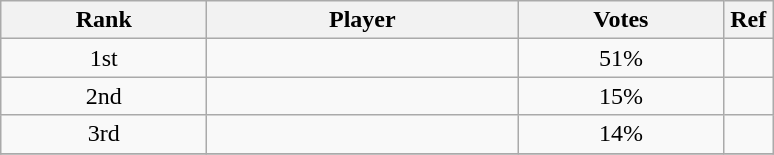<table class="wikitable" style="text-align:center">
<tr>
<th>Rank</th>
<th>Player</th>
<th>Votes</th>
<th>Ref</th>
</tr>
<tr>
<td style="width:130px;">1st</td>
<td style="width:200px;"></td>
<td style="width:130px;">51%</td>
<td style="width:25px;"></td>
</tr>
<tr>
<td style="width:130px;">2nd</td>
<td style="width:200px;"></td>
<td style="width:130px;">15%</td>
<td style="width:25px;"></td>
</tr>
<tr>
<td style="width:130px;">3rd</td>
<td style="width:200px;"></td>
<td style="width:130px;">14%</td>
<td style="width:25px;"></td>
</tr>
<tr>
</tr>
</table>
